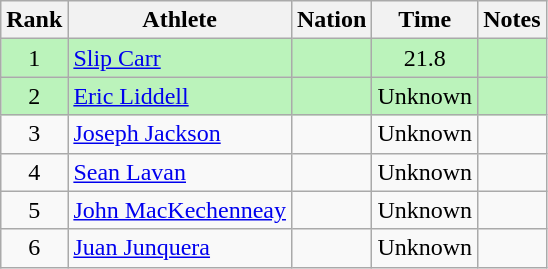<table class="wikitable sortable" style="text-align:center">
<tr>
<th>Rank</th>
<th>Athlete</th>
<th>Nation</th>
<th>Time</th>
<th>Notes</th>
</tr>
<tr bgcolor=bbf3bb>
<td>1</td>
<td align="left"><a href='#'>Slip Carr</a></td>
<td align="left"></td>
<td>21.8</td>
<td></td>
</tr>
<tr bgcolor=bbf3bb>
<td>2</td>
<td align="left"><a href='#'>Eric Liddell</a></td>
<td align="left"></td>
<td data-sort-value=30.0>Unknown</td>
<td></td>
</tr>
<tr>
<td>3</td>
<td align="left"><a href='#'>Joseph Jackson</a></td>
<td align="left"></td>
<td data-sort-value=30.0>Unknown</td>
<td></td>
</tr>
<tr>
<td>4</td>
<td align="left"><a href='#'>Sean Lavan</a></td>
<td align="left"></td>
<td data-sort-value=30.0>Unknown</td>
<td></td>
</tr>
<tr>
<td>5</td>
<td align="left"><a href='#'>John MacKechenneay</a></td>
<td align="left"></td>
<td data-sort-value=30.0>Unknown</td>
<td></td>
</tr>
<tr>
<td>6</td>
<td align="left"><a href='#'>Juan Junquera</a></td>
<td align="left"></td>
<td data-sort-value=30.0>Unknown</td>
<td></td>
</tr>
</table>
